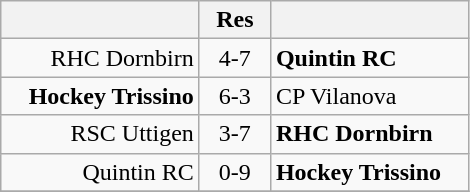<table class=wikitable style="text-align:center">
<tr>
<th width=125></th>
<th width=40>Res</th>
<th width=125></th>
</tr>
<tr>
<td style="text-align:right;">RHC Dornbirn </td>
<td>4-7</td>
<td style="text-align:left;"> <strong>Quintin RC</strong></td>
</tr>
<tr>
<td style="text-align:right;"><strong>Hockey Trissino </strong></td>
<td>6-3</td>
<td style="text-align:left;"> CP Vilanova</td>
</tr>
<tr>
<td style="text-align:right;">RSC Uttigen </td>
<td>3-7</td>
<td style="text-align:left;"><strong>RHC Dornbirn</strong></td>
</tr>
<tr>
<td style="text-align:right;">Quintin RC </td>
<td>0-9</td>
<td style="text-align:left;"><strong> Hockey Trissino</strong></td>
</tr>
<tr>
</tr>
</table>
